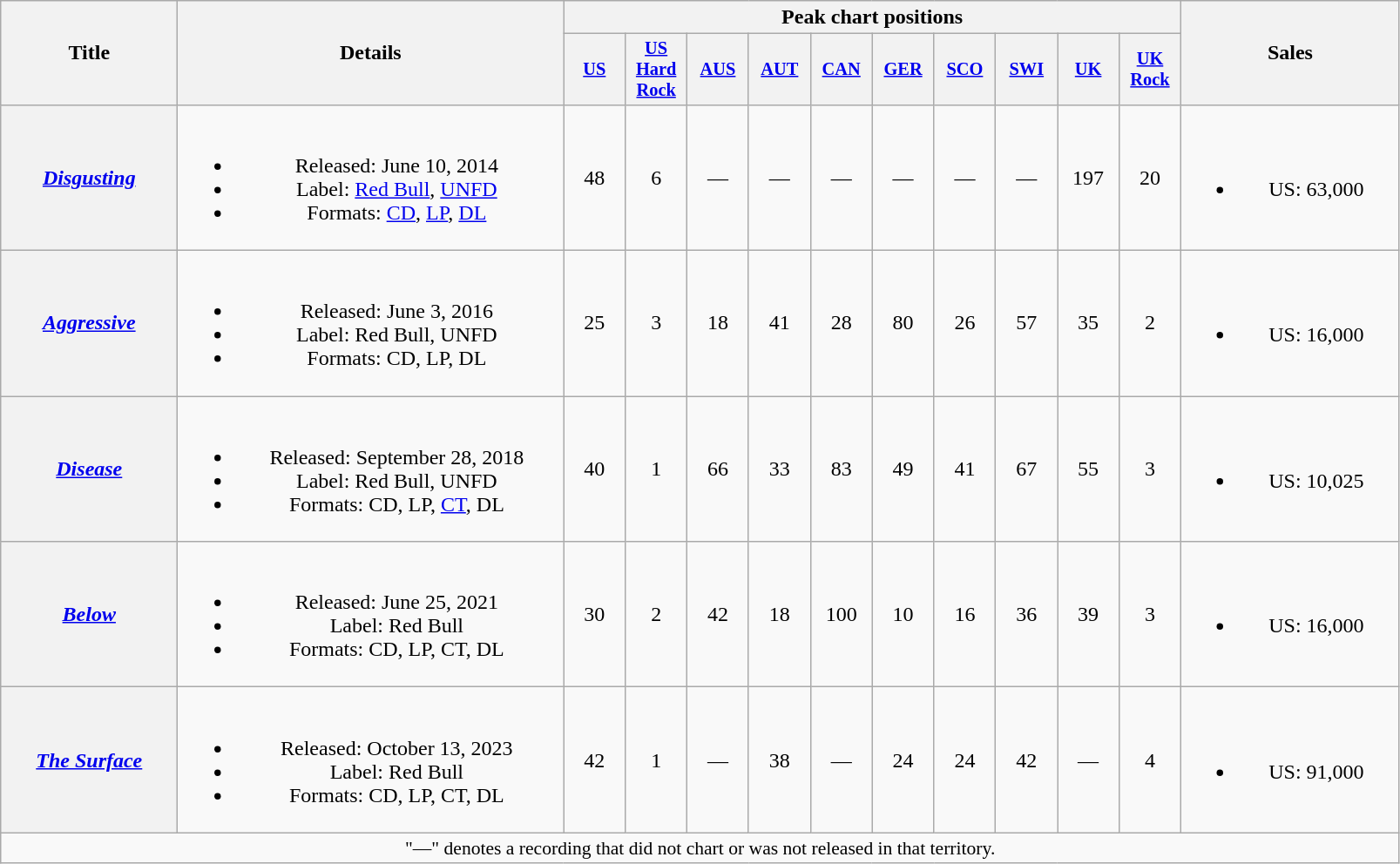<table class="wikitable plainrowheaders" style="text-align:center;">
<tr>
<th scope="col" rowspan="2" style="width:8em;">Title</th>
<th scope="col" rowspan="2" style="width:18em;">Details</th>
<th scope="col" colspan="10">Peak chart positions</th>
<th scope="col" rowspan="2" style="width:10em;">Sales</th>
</tr>
<tr>
<th style="width:3em;font-size:85%;"><a href='#'>US</a><br></th>
<th style="width:3em;font-size:85%;"><a href='#'>US<br>Hard Rock</a><br></th>
<th style="width:3em;font-size:85%;"><a href='#'>AUS</a><br></th>
<th style="width:3em;font-size:85%;"><a href='#'>AUT</a><br></th>
<th style="width:3em;font-size:85%;"><a href='#'>CAN</a><br></th>
<th style="width:3em;font-size:85%;"><a href='#'>GER</a><br></th>
<th style="width:3em;font-size:85%;"><a href='#'>SCO</a><br></th>
<th style="width:3em;font-size:85%;"><a href='#'>SWI</a><br></th>
<th style="width:3em;font-size:85%;"><a href='#'>UK</a><br></th>
<th style="width:3em;font-size:85%;"><a href='#'>UK<br>Rock</a><br></th>
</tr>
<tr>
<th scope="row"><em><a href='#'>Disgusting</a></em></th>
<td><br><ul><li>Released: June 10, 2014</li><li>Label: <a href='#'>Red Bull</a>, <a href='#'>UNFD</a></li><li>Formats: <a href='#'>CD</a>, <a href='#'>LP</a>, <a href='#'>DL</a></li></ul></td>
<td>48</td>
<td>6</td>
<td>—</td>
<td>—</td>
<td>—</td>
<td>—</td>
<td>—</td>
<td>—</td>
<td>197</td>
<td>20</td>
<td><br><ul><li>US: 63,000</li></ul></td>
</tr>
<tr>
<th scope="row"><em><a href='#'>Aggressive</a></em></th>
<td><br><ul><li>Released: June 3, 2016</li><li>Label: Red Bull, UNFD</li><li>Formats: CD, LP, DL</li></ul></td>
<td>25</td>
<td>3</td>
<td>18</td>
<td>41</td>
<td>28</td>
<td>80</td>
<td>26</td>
<td>57</td>
<td>35</td>
<td>2</td>
<td><br><ul><li>US: 16,000</li></ul></td>
</tr>
<tr>
<th scope="row"><em><a href='#'>Disease</a></em></th>
<td><br><ul><li>Released: September 28, 2018</li><li>Label: Red Bull, UNFD</li><li>Formats: CD, LP, <a href='#'>CT</a>, DL</li></ul></td>
<td>40</td>
<td>1</td>
<td>66</td>
<td>33</td>
<td>83</td>
<td>49</td>
<td>41</td>
<td>67</td>
<td>55</td>
<td>3</td>
<td><br><ul><li>US: 10,025</li></ul></td>
</tr>
<tr>
<th scope="row"><em><a href='#'>Below</a></em></th>
<td><br><ul><li>Released: June 25, 2021</li><li>Label: Red Bull</li><li>Formats: CD, LP, CT, DL</li></ul></td>
<td>30</td>
<td>2</td>
<td>42<br></td>
<td>18</td>
<td>100</td>
<td>10</td>
<td>16</td>
<td>36</td>
<td>39</td>
<td>3</td>
<td><br><ul><li>US: 16,000</li></ul></td>
</tr>
<tr>
<th scope="row"><em><a href='#'>The Surface</a></em></th>
<td><br><ul><li>Released: October 13, 2023</li><li>Label: Red Bull</li><li>Formats: CD, LP, CT, DL</li></ul></td>
<td>42</td>
<td>1</td>
<td>—</td>
<td>38</td>
<td>—</td>
<td>24</td>
<td>24</td>
<td>42</td>
<td>—</td>
<td>4</td>
<td><br><ul><li>US: 91,000</li></ul></td>
</tr>
<tr>
<td colspan="14" style="font-size:90%">"—" denotes a recording that did not chart or was not released in that territory.</td>
</tr>
</table>
